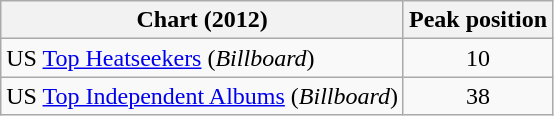<table class="wikitable sortable">
<tr>
<th>Chart (2012)</th>
<th>Peak position</th>
</tr>
<tr>
<td>US <a href='#'>Top Heatseekers</a> (<em>Billboard</em>)</td>
<td align="center">10</td>
</tr>
<tr>
<td>US <a href='#'>Top Independent Albums</a> (<em>Billboard</em>)</td>
<td align="center">38</td>
</tr>
</table>
